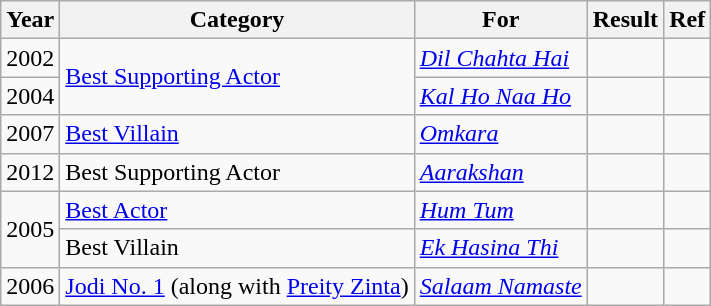<table class= "wikitable sortable">
<tr>
<th>Year</th>
<th>Category</th>
<th>For</th>
<th>Result</th>
<th>Ref</th>
</tr>
<tr>
<td>2002</td>
<td rowspan="2"><a href='#'>Best Supporting Actor</a></td>
<td><em><a href='#'>Dil Chahta Hai</a></em></td>
<td></td>
<td></td>
</tr>
<tr>
<td>2004</td>
<td><em><a href='#'>Kal Ho Naa Ho</a></em></td>
<td></td>
<td></td>
</tr>
<tr>
<td>2007</td>
<td><a href='#'>Best Villain</a></td>
<td><em><a href='#'>Omkara</a></em></td>
<td></td>
<td></td>
</tr>
<tr>
<td>2012</td>
<td>Best Supporting Actor</td>
<td><em><a href='#'>Aarakshan</a></em></td>
<td></td>
<td></td>
</tr>
<tr>
<td rowspan="2">2005</td>
<td><a href='#'>Best Actor</a></td>
<td><em><a href='#'>Hum Tum</a></em></td>
<td></td>
<td></td>
</tr>
<tr>
<td>Best Villain</td>
<td><em><a href='#'>Ek Hasina Thi</a></em></td>
<td></td>
<td></td>
</tr>
<tr>
<td>2006</td>
<td><a href='#'>Jodi No. 1</a> (along with <a href='#'>Preity Zinta</a>)</td>
<td><em><a href='#'>Salaam Namaste</a></em></td>
<td></td>
<td></td>
</tr>
</table>
